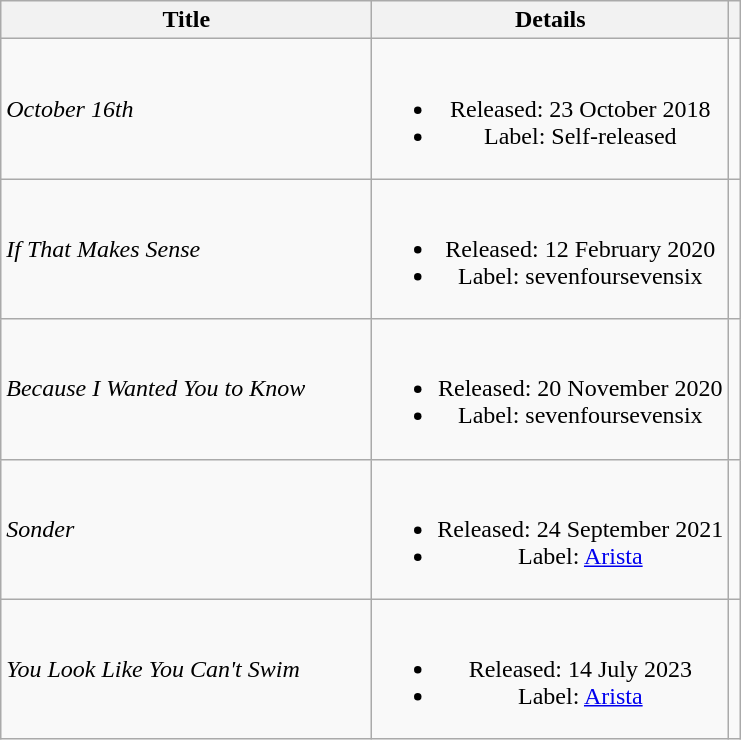<table class="wikitable plainrowheaders" style="text-align:center;" border="1">
<tr>
<th scope="col" style="width:15em;">Title</th>
<th>Details</th>
<th></th>
</tr>
<tr>
<td style="text-align:left;"><em>October 16th</em></td>
<td><br><ul><li>Released: 23 October 2018</li><li>Label: Self-released</li></ul></td>
<td></td>
</tr>
<tr>
<td style="text-align:left;"><em>If That Makes Sense</em></td>
<td><br><ul><li>Released: 12 February 2020</li><li>Label: sevenfoursevensix</li></ul></td>
<td></td>
</tr>
<tr>
<td style="text-align:left;"><em>Because I Wanted You to Know</em></td>
<td><br><ul><li>Released: 20 November 2020</li><li>Label: sevenfoursevensix</li></ul></td>
<td></td>
</tr>
<tr>
<td style="text-align:left;"><em>Sonder</em></td>
<td><br><ul><li>Released: 24 September 2021</li><li>Label: <a href='#'>Arista</a></li></ul></td>
<td></td>
</tr>
<tr>
<td style="text-align:left;"><em>You Look Like You Can't Swim</em></td>
<td><br><ul><li>Released: 14 July 2023</li><li>Label: <a href='#'>Arista</a></li></ul></td>
<td></td>
</tr>
</table>
